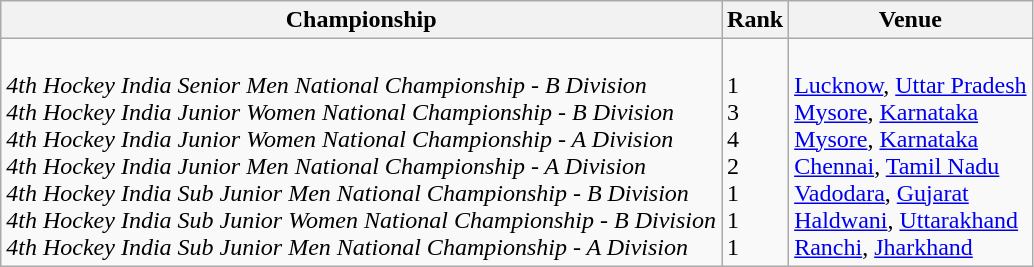<table class="wikitable" style="text-align: left;">
<tr>
<th>Championship</th>
<th>Rank</th>
<th>Venue</th>
</tr>
<tr>
<td><br><em>4th Hockey India Senior Men National Championship - B Division</em> <br>
<em>4th Hockey India Junior Women National Championship - B Division</em> <br> 
<em>4th Hockey India Junior Women National Championship - A Division</em> <br>
<em>4th Hockey India Junior Men National Championship - A Division</em> <br>
<em>4th Hockey India Sub Junior Men National Championship - B Division</em> <br>
<em>4th Hockey India Sub Junior Women National Championship - B Division</em> <br>
<em>4th Hockey India Sub Junior Men National Championship - A Division</em></td>
<td><div><br>1 <br>
3<br>
4<br>
2<br>
1<br>
1<br>
1</div></td>
<td><br><a href='#'>Lucknow</a>, <a href='#'>Uttar Pradesh</a><br>
<a href='#'>Mysore</a>, <a href='#'>Karnataka</a><br>
<a href='#'>Mysore</a>, <a href='#'>Karnataka</a><br>
<a href='#'>Chennai</a>, <a href='#'>Tamil Nadu</a><br>
<a href='#'>Vadodara</a>, <a href='#'>Gujarat</a><br>
<a href='#'>Haldwani</a>, <a href='#'>Uttarakhand</a><br>
<a href='#'>Ranchi</a>, <a href='#'>Jharkhand</a></td>
</tr>
</table>
